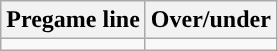<table class="wikitable">
<tr align="center">
<th>Pregame line</th>
<th>Over/under</th>
</tr>
<tr align="center">
<td></td>
<td></td>
</tr>
</table>
